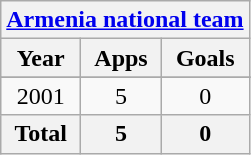<table class="wikitable" style="text-align:center">
<tr>
<th colspan=3><a href='#'>Armenia national team</a></th>
</tr>
<tr>
<th>Year</th>
<th>Apps</th>
<th>Goals</th>
</tr>
<tr>
</tr>
<tr>
<td>2001</td>
<td>5</td>
<td>0</td>
</tr>
<tr>
<th>Total</th>
<th>5</th>
<th>0</th>
</tr>
</table>
